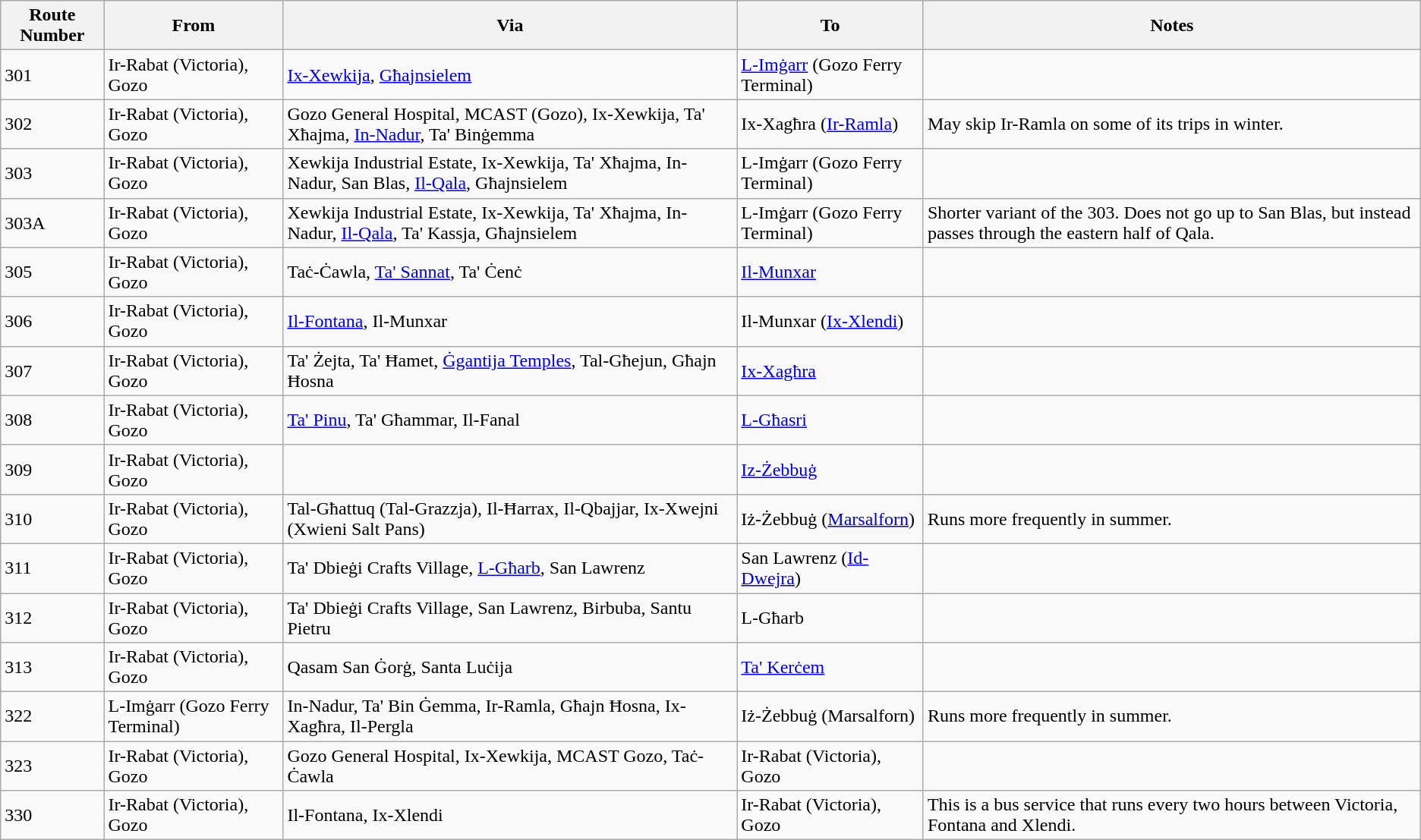<table class="wikitable sortable">
<tr>
<th>Route Number</th>
<th>From</th>
<th>Via</th>
<th>To</th>
<th>Notes</th>
</tr>
<tr>
<td>301</td>
<td>Ir-Rabat (Victoria), Gozo</td>
<td><a href='#'>Ix-Xewkija</a>, <a href='#'>Għajnsielem</a></td>
<td><a href='#'>L-Imġarr</a> (Gozo Ferry Terminal)</td>
<td></td>
</tr>
<tr>
<td>302</td>
<td>Ir-Rabat (Victoria), Gozo</td>
<td>Gozo General Hospital, MCAST (Gozo), Ix-Xewkija, Ta' Xħajma, <a href='#'>In-Nadur</a>, Ta' Binġemma</td>
<td>Ix-Xagħra (<a href='#'>Ir-Ramla</a>)</td>
<td>May skip Ir-Ramla on some of its trips in winter.</td>
</tr>
<tr>
<td>303</td>
<td>Ir-Rabat (Victoria), Gozo</td>
<td>Xewkija Industrial Estate, Ix-Xewkija, Ta' Xħajma, In-Nadur, San Blas, <a href='#'>Il-Qala</a>, Għajnsielem</td>
<td>L-Imġarr (Gozo Ferry Terminal)</td>
<td></td>
</tr>
<tr>
<td>303A</td>
<td>Ir-Rabat (Victoria), Gozo</td>
<td>Xewkija Industrial Estate, Ix-Xewkija, Ta' Xħajma, In-Nadur, <a href='#'>Il-Qala</a>, Ta' Kassja, Għajnsielem</td>
<td>L-Imġarr (Gozo Ferry Terminal)</td>
<td>Shorter variant of the 303. Does not go up to San Blas, but instead passes through the eastern half of Qala.</td>
</tr>
<tr>
<td>305</td>
<td>Ir-Rabat (Victoria), Gozo</td>
<td>Taċ-Ċawla, <a href='#'>Ta' Sannat</a>, Ta' Ċenċ</td>
<td><a href='#'>Il-Munxar</a></td>
<td></td>
</tr>
<tr>
<td>306</td>
<td>Ir-Rabat (Victoria), Gozo</td>
<td><a href='#'>Il-Fontana</a>, Il-Munxar</td>
<td>Il-Munxar (<a href='#'>Ix-Xlendi</a>)</td>
<td></td>
</tr>
<tr>
<td>307</td>
<td>Ir-Rabat (Victoria), Gozo</td>
<td>Ta' Żejta, Ta' Ħamet, <a href='#'>Ġgantija Temples</a>, Tal-Għejun, Għajn Ħosna</td>
<td><a href='#'>Ix-Xagħra</a></td>
<td></td>
</tr>
<tr>
<td>308</td>
<td>Ir-Rabat (Victoria), Gozo</td>
<td><a href='#'>Ta' Pinu</a>, Ta' Għammar, Il-Fanal</td>
<td><a href='#'>L-Għasri</a></td>
<td></td>
</tr>
<tr>
<td>309</td>
<td>Ir-Rabat (Victoria), Gozo</td>
<td></td>
<td><a href='#'>Iz-Żebbuġ</a></td>
<td></td>
</tr>
<tr>
<td>310</td>
<td>Ir-Rabat (Victoria), Gozo</td>
<td>Tal-Għattuq (Tal-Grazzja), Il-Ħarrax, Il-Qbajjar, Ix-Xwejni (Xwieni Salt Pans)</td>
<td>Iż-Żebbuġ (<a href='#'>Marsalforn</a>)</td>
<td>Runs more frequently in summer.</td>
</tr>
<tr>
<td>311</td>
<td>Ir-Rabat (Victoria), Gozo</td>
<td>Ta' Dbieġi Crafts Village, <a href='#'>L-Għarb</a>, San Lawrenz</td>
<td>San Lawrenz (<a href='#'>Id-Dwejra</a>)</td>
<td></td>
</tr>
<tr>
<td>312</td>
<td>Ir-Rabat (Victoria), Gozo</td>
<td>Ta' Dbieġi Crafts Village, San Lawrenz, Birbuba, Santu Pietru</td>
<td>L-Għarb</td>
<td></td>
</tr>
<tr>
<td>313</td>
<td>Ir-Rabat (Victoria), Gozo</td>
<td>Qasam San Ġorġ, Santa Luċija</td>
<td><a href='#'>Ta' Kerċem</a></td>
<td></td>
</tr>
<tr>
<td>322</td>
<td>L-Imġarr (Gozo Ferry Terminal)</td>
<td>In-Nadur, Ta' Bin Ġemma, Ir-Ramla, Għajn Ħosna, Ix-Xagħra, Il-Pergla</td>
<td>Iż-Żebbuġ (Marsalforn)</td>
<td>Runs more frequently in summer.</td>
</tr>
<tr>
<td>323</td>
<td>Ir-Rabat (Victoria), Gozo</td>
<td>Gozo General Hospital, Ix-Xewkija, MCAST Gozo, Taċ-Ċawla</td>
<td>Ir-Rabat (Victoria), Gozo</td>
</tr>
<tr>
<td>330</td>
<td>Ir-Rabat (Victoria), Gozo</td>
<td>Il-Fontana, Ix-Xlendi</td>
<td>Ir-Rabat (Victoria), Gozo</td>
<td>This is a bus service that runs every two hours between Victoria, Fontana and Xlendi.</td>
</tr>
</table>
